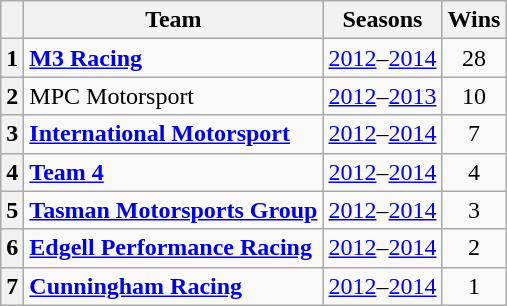<table class="wikitable">
<tr>
<th></th>
<th>Team</th>
<th>Seasons</th>
<th>Wins</th>
</tr>
<tr align="center">
<th>1</th>
<td align="left"> <strong><a href='#'>M3 Racing</a></strong></td>
<td><a href='#'>2012</a>–<a href='#'>2014</a></td>
<td>28</td>
</tr>
<tr align="center">
<th>2</th>
<td align="left"> MPC Motorsport</td>
<td><a href='#'>2012</a>–<a href='#'>2013</a></td>
<td>10</td>
</tr>
<tr align="center">
<th>3</th>
<td align="left"> <strong><a href='#'>International Motorsport</a></strong></td>
<td><a href='#'>2012</a>–<a href='#'>2014</a></td>
<td>7</td>
</tr>
<tr align="center">
<th>4</th>
<td align="left"> <strong><a href='#'>Team 4</a></strong></td>
<td><a href='#'>2012</a>–<a href='#'>2014</a></td>
<td>4</td>
</tr>
<tr align="center">
<th>5</th>
<td align="left"> <strong><a href='#'>Tasman Motorsports Group</a></strong></td>
<td><a href='#'>2012</a>–<a href='#'>2014</a></td>
<td>3</td>
</tr>
<tr align="center">
<th>6</th>
<td align="left"> <strong><a href='#'>Edgell Performance Racing</a></strong></td>
<td><a href='#'>2012</a>–<a href='#'>2014</a></td>
<td>2</td>
</tr>
<tr align="center">
<th>7</th>
<td align="left"> <strong><a href='#'>Cunningham Racing</a></strong></td>
<td><a href='#'>2012</a>–<a href='#'>2014</a></td>
<td>1</td>
</tr>
</table>
